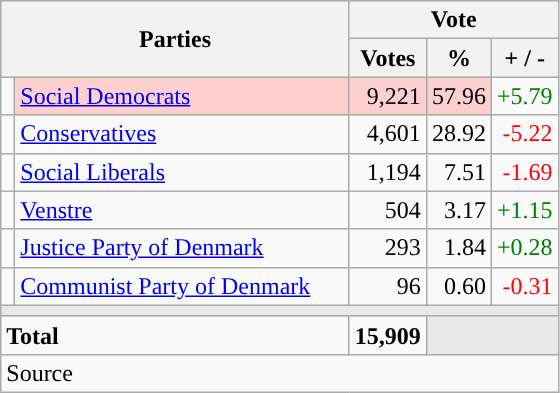<table class="wikitable" style="text-align:right;">
<tr>
<th style="text-align:centre;" rowspan="2" colspan="2" width="225">Parties</th>
<th colspan="3">Vote</th>
</tr>
<tr>
<th width="15">Votes</th>
<th width="15">%</th>
<th width="15">+ / -</th>
</tr>
<tr>
<td width="2" style="color:inherit;background:"></td>
<td bgcolor=#fbd0ce  align="left"><a href='#'>Social Democrats</a></td>
<td bgcolor=#fbd0ce>9,221</td>
<td bgcolor=#fbd0ce>57.96</td>
<td style=color:green;>+5.79</td>
</tr>
<tr>
<td width="2" style="color:inherit;background:"></td>
<td align="left"><a href='#'>Conservatives</a></td>
<td>4,601</td>
<td>28.92</td>
<td style=color:red;>-5.22</td>
</tr>
<tr>
<td width="2" style="color:inherit;background:"></td>
<td align="left"><a href='#'>Social Liberals</a></td>
<td>1,194</td>
<td>7.51</td>
<td style=color:red;>-1.69</td>
</tr>
<tr>
<td width="2" style="color:inherit;background:"></td>
<td align="left"><a href='#'>Venstre</a></td>
<td>504</td>
<td>3.17</td>
<td style=color:green;>+1.15</td>
</tr>
<tr>
<td width="2" style="color:inherit;background:"></td>
<td align="left"><a href='#'>Justice Party of Denmark</a></td>
<td>293</td>
<td>1.84</td>
<td style=color:green;>+0.28</td>
</tr>
<tr>
<td width="2" style="color:inherit;background:"></td>
<td align="left"><a href='#'>Communist Party of Denmark</a></td>
<td>96</td>
<td>0.60</td>
<td style=color:red;>-0.31</td>
</tr>
<tr>
<td colspan="7" bgcolor="#E9E9E9"></td>
</tr>
<tr>
<td align="left" colspan="2"><strong>Total</strong></td>
<td><strong>15,909</strong></td>
<td bgcolor="#E9E9E9" colspan="2"></td>
</tr>
<tr>
<td align="left" colspan="6">Source</td>
</tr>
</table>
